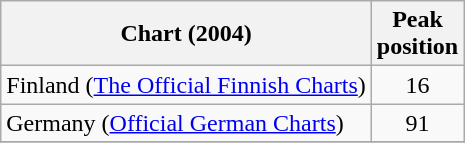<table class="wikitable sortable">
<tr>
<th>Chart (2004)</th>
<th>Peak<br>position</th>
</tr>
<tr>
<td>Finland (<a href='#'>The Official Finnish Charts</a>)</td>
<td align="center">16</td>
</tr>
<tr>
<td>Germany (<a href='#'>Official German Charts</a>)</td>
<td align="center">91</td>
</tr>
<tr>
</tr>
</table>
